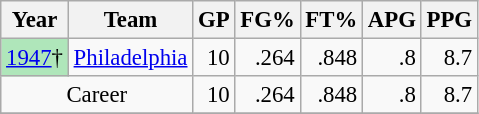<table class="wikitable sortable" style="font-size:95%; text-align:right;">
<tr>
<th>Year</th>
<th>Team</th>
<th>GP</th>
<th>FG%</th>
<th>FT%</th>
<th>APG</th>
<th>PPG</th>
</tr>
<tr>
<td style="text-align:left;background:#afe6ba;"><a href='#'>1947</a>†</td>
<td style="text-align:left;"><a href='#'>Philadelphia</a></td>
<td>10</td>
<td>.264</td>
<td>.848</td>
<td>.8</td>
<td>8.7</td>
</tr>
<tr>
<td style="text-align:center;" colspan="2">Career</td>
<td>10</td>
<td>.264</td>
<td>.848</td>
<td>.8</td>
<td>8.7</td>
</tr>
<tr>
</tr>
</table>
